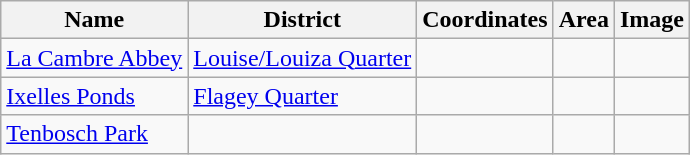<table class="wikitable sortable">
<tr>
<th>Name</th>
<th>District</th>
<th>Coordinates</th>
<th>Area</th>
<th>Image</th>
</tr>
<tr>
<td><a href='#'>La Cambre Abbey</a></td>
<td><a href='#'>Louise/Louiza Quarter</a></td>
<td></td>
<td></td>
<td></td>
</tr>
<tr>
<td><a href='#'>Ixelles Ponds</a></td>
<td><a href='#'>Flagey Quarter</a></td>
<td></td>
<td></td>
<td></td>
</tr>
<tr>
<td><a href='#'>Tenbosch Park</a></td>
<td></td>
<td></td>
<td></td>
<td></td>
</tr>
</table>
